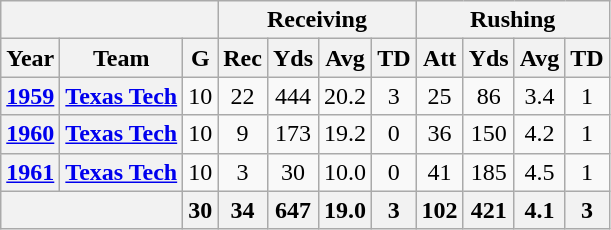<table class="wikitable" style="text-align:center;">
<tr>
<th colspan="3"></th>
<th colspan="4">Receiving</th>
<th colspan="4">Rushing</th>
</tr>
<tr>
<th>Year</th>
<th>Team</th>
<th>G</th>
<th>Rec</th>
<th>Yds</th>
<th>Avg</th>
<th>TD</th>
<th>Att</th>
<th>Yds</th>
<th>Avg</th>
<th>TD</th>
</tr>
<tr>
<th><a href='#'>1959</a></th>
<th><a href='#'>Texas Tech</a></th>
<td>10</td>
<td>22</td>
<td>444</td>
<td>20.2</td>
<td>3</td>
<td>25</td>
<td>86</td>
<td>3.4</td>
<td>1</td>
</tr>
<tr>
<th><a href='#'>1960</a></th>
<th><a href='#'>Texas Tech</a></th>
<td>10</td>
<td>9</td>
<td>173</td>
<td>19.2</td>
<td>0</td>
<td>36</td>
<td>150</td>
<td>4.2</td>
<td>1</td>
</tr>
<tr>
<th><a href='#'>1961</a></th>
<th><a href='#'>Texas Tech</a></th>
<td>10</td>
<td>3</td>
<td>30</td>
<td>10.0</td>
<td>0</td>
<td>41</td>
<td>185</td>
<td>4.5</td>
<td>1</td>
</tr>
<tr>
<th colspan="2"></th>
<th>30</th>
<th>34</th>
<th>647</th>
<th>19.0</th>
<th>3</th>
<th>102</th>
<th>421</th>
<th>4.1</th>
<th>3</th>
</tr>
</table>
